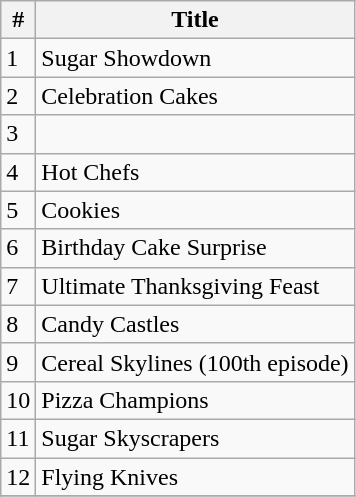<table class="wikitable">
<tr>
<th>#</th>
<th>Title</th>
</tr>
<tr>
<td>1</td>
<td>Sugar Showdown</td>
</tr>
<tr>
<td>2</td>
<td>Celebration Cakes</td>
</tr>
<tr>
<td>3</td>
</tr>
<tr>
<td>4</td>
<td>Hot Chefs</td>
</tr>
<tr>
<td>5</td>
<td>Cookies</td>
</tr>
<tr>
<td>6</td>
<td>Birthday Cake Surprise</td>
</tr>
<tr>
<td>7</td>
<td>Ultimate Thanksgiving Feast</td>
</tr>
<tr>
<td>8</td>
<td>Candy Castles</td>
</tr>
<tr>
<td>9</td>
<td>Cereal Skylines (100th episode)</td>
</tr>
<tr>
<td>10</td>
<td>Pizza Champions</td>
</tr>
<tr>
<td>11</td>
<td>Sugar Skyscrapers</td>
</tr>
<tr>
<td>12</td>
<td>Flying Knives</td>
</tr>
<tr>
</tr>
</table>
